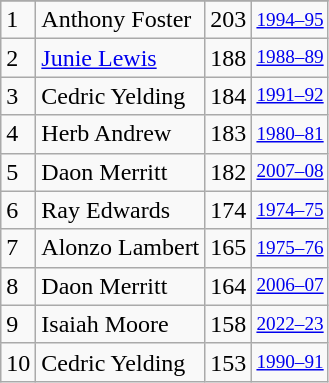<table class="wikitable">
<tr>
</tr>
<tr>
<td>1</td>
<td>Anthony Foster</td>
<td>203</td>
<td style="font-size:80%;"><a href='#'>1994–95</a></td>
</tr>
<tr>
<td>2</td>
<td><a href='#'>Junie Lewis</a></td>
<td>188</td>
<td style="font-size:80%;"><a href='#'>1988–89</a></td>
</tr>
<tr>
<td>3</td>
<td>Cedric Yelding</td>
<td>184</td>
<td style="font-size:80%;"><a href='#'>1991–92</a></td>
</tr>
<tr>
<td>4</td>
<td>Herb Andrew</td>
<td>183</td>
<td style="font-size:80%;"><a href='#'>1980–81</a></td>
</tr>
<tr>
<td>5</td>
<td>Daon Merritt</td>
<td>182</td>
<td style="font-size:80%;"><a href='#'>2007–08</a></td>
</tr>
<tr>
<td>6</td>
<td>Ray Edwards</td>
<td>174</td>
<td style="font-size:80%;"><a href='#'>1974–75</a></td>
</tr>
<tr>
<td>7</td>
<td>Alonzo Lambert</td>
<td>165</td>
<td style="font-size:80%;"><a href='#'>1975–76</a></td>
</tr>
<tr>
<td>8</td>
<td>Daon Merritt</td>
<td>164</td>
<td style="font-size:80%;"><a href='#'>2006–07</a></td>
</tr>
<tr>
<td>9</td>
<td>Isaiah Moore</td>
<td>158</td>
<td style="font-size:80%;"><a href='#'>2022–23</a></td>
</tr>
<tr>
<td>10</td>
<td>Cedric Yelding</td>
<td>153</td>
<td style="font-size:80%;"><a href='#'>1990–91</a></td>
</tr>
</table>
